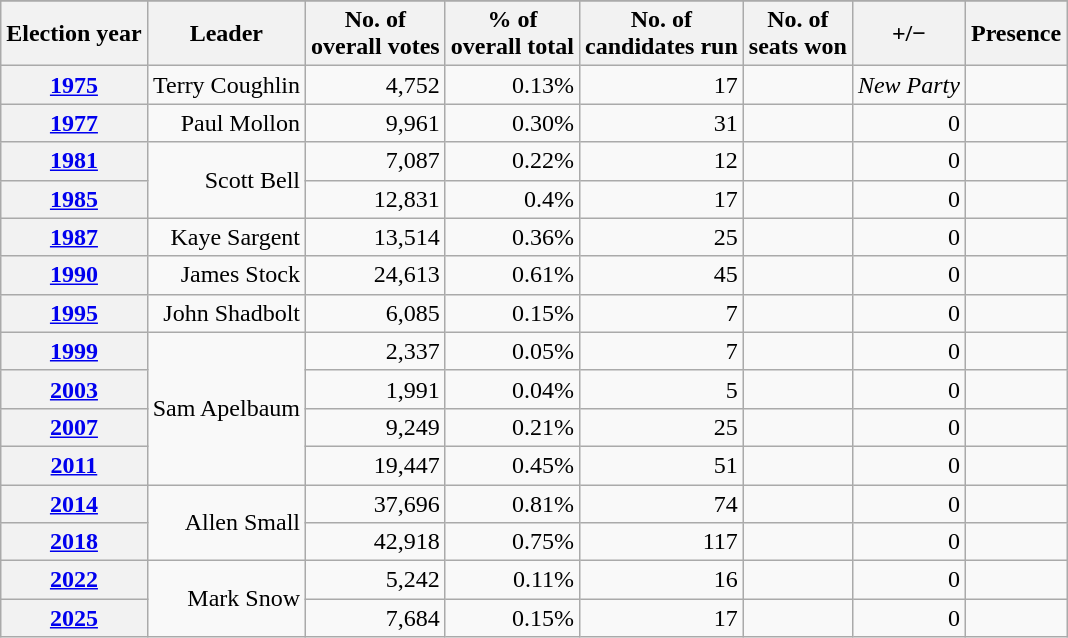<table class="wikitable plainrowheaders">
<tr>
</tr>
<tr>
<th scope="col">Election year</th>
<th scope="col">Leader</th>
<th scope="col">No. of<br>overall votes</th>
<th scope="col">% of<br>overall total</th>
<th scope="col">No. of<br>candidates run</th>
<th scope="col">No. of<br>seats won</th>
<th scope="col">+/−</th>
<th scope="col">Presence</th>
</tr>
<tr>
<th scope="row"><a href='#'>1975</a></th>
<td align=right>Terry Coughlin</td>
<td align=right>4,752</td>
<td align=right>0.13%</td>
<td align=right>17</td>
<td><small> </small></td>
<td><em>New Party</em></td>
<td></td>
</tr>
<tr>
<th scope="row"><a href='#'>1977</a></th>
<td align=right>Paul Mollon</td>
<td align=right>9,961</td>
<td align=right>0.30%</td>
<td align=right>31</td>
<td><small> </small></td>
<td align=right>0</td>
<td></td>
</tr>
<tr>
<th scope="row"><a href='#'>1981</a></th>
<td align=right rowspan=2>Scott Bell</td>
<td align=right>7,087</td>
<td align=right>0.22%</td>
<td align=right>12</td>
<td><small> </small></td>
<td align=right>0</td>
<td></td>
</tr>
<tr>
<th scope="row"><a href='#'>1985</a></th>
<td align=right>12,831</td>
<td align=right>0.4%</td>
<td align=right>17</td>
<td><small> </small></td>
<td align=right>0</td>
<td></td>
</tr>
<tr>
<th scope="row"><a href='#'>1987</a></th>
<td align=right>Kaye Sargent</td>
<td align=right>13,514</td>
<td align=right>0.36%</td>
<td align=right>25</td>
<td><small> </small></td>
<td align=right>0</td>
<td></td>
</tr>
<tr>
<th scope="row"><a href='#'>1990</a></th>
<td align=right>James Stock</td>
<td align=right>24,613</td>
<td align=right>0.61%</td>
<td align=right>45</td>
<td><small> </small></td>
<td align=right>0</td>
<td></td>
</tr>
<tr>
<th scope="row"><a href='#'>1995</a></th>
<td align=right>John Shadbolt</td>
<td align=right>6,085</td>
<td align=right>0.15%</td>
<td align=right>7</td>
<td><small> </small></td>
<td align=right>0</td>
<td></td>
</tr>
<tr>
<th scope="row"><a href='#'>1999</a></th>
<td align=right rowspan=4>Sam Apelbaum</td>
<td align=right>2,337</td>
<td align=right>0.05%</td>
<td align=right>7</td>
<td><small> </small></td>
<td align=right>0</td>
<td></td>
</tr>
<tr>
<th scope="row"><a href='#'>2003</a></th>
<td align=right>1,991</td>
<td align=right>0.04%</td>
<td align=right>5</td>
<td><small> </small></td>
<td align=right>0</td>
<td></td>
</tr>
<tr>
<th scope="row"><a href='#'>2007</a></th>
<td align=right>9,249</td>
<td align=right>0.21%</td>
<td align=right>25</td>
<td><small> </small></td>
<td align=right>0</td>
<td></td>
</tr>
<tr>
<th scope="row"><a href='#'>2011</a></th>
<td align=right>19,447</td>
<td align=right>0.45%</td>
<td align=right>51</td>
<td><small> </small></td>
<td align=right>0</td>
<td></td>
</tr>
<tr>
<th scope="row"><a href='#'>2014</a></th>
<td align=right rowspan=2>Allen Small</td>
<td align=right>37,696</td>
<td align=right>0.81%</td>
<td align=right>74</td>
<td><small> </small></td>
<td align=right>0</td>
<td></td>
</tr>
<tr>
<th scope="row"><a href='#'>2018</a></th>
<td align=right>42,918</td>
<td align=right>0.75%</td>
<td align=right>117</td>
<td><small> </small></td>
<td align=right>0</td>
<td></td>
</tr>
<tr>
<th scope="row"><a href='#'>2022</a></th>
<td align=right rowspan=2>Mark Snow</td>
<td align=right>5,242</td>
<td align=right>0.11%</td>
<td align=right>16</td>
<td><small> </small></td>
<td align=right>0</td>
<td></td>
</tr>
<tr>
<th scope="row"><a href='#'>2025</a></th>
<td align=right>7,684</td>
<td align=right>0.15%</td>
<td align=right>17</td>
<td><small> </small></td>
<td align=right>0</td>
<td></td>
</tr>
</table>
